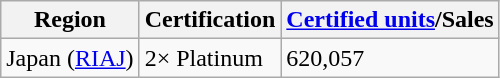<table class="wikitable sortable">
<tr>
<th>Region</th>
<th>Certification</th>
<th><a href='#'>Certified units</a>/Sales</th>
</tr>
<tr>
<td>Japan (<a href='#'>RIAJ</a>)</td>
<td>2× Platinum</td>
<td>620,057</td>
</tr>
</table>
